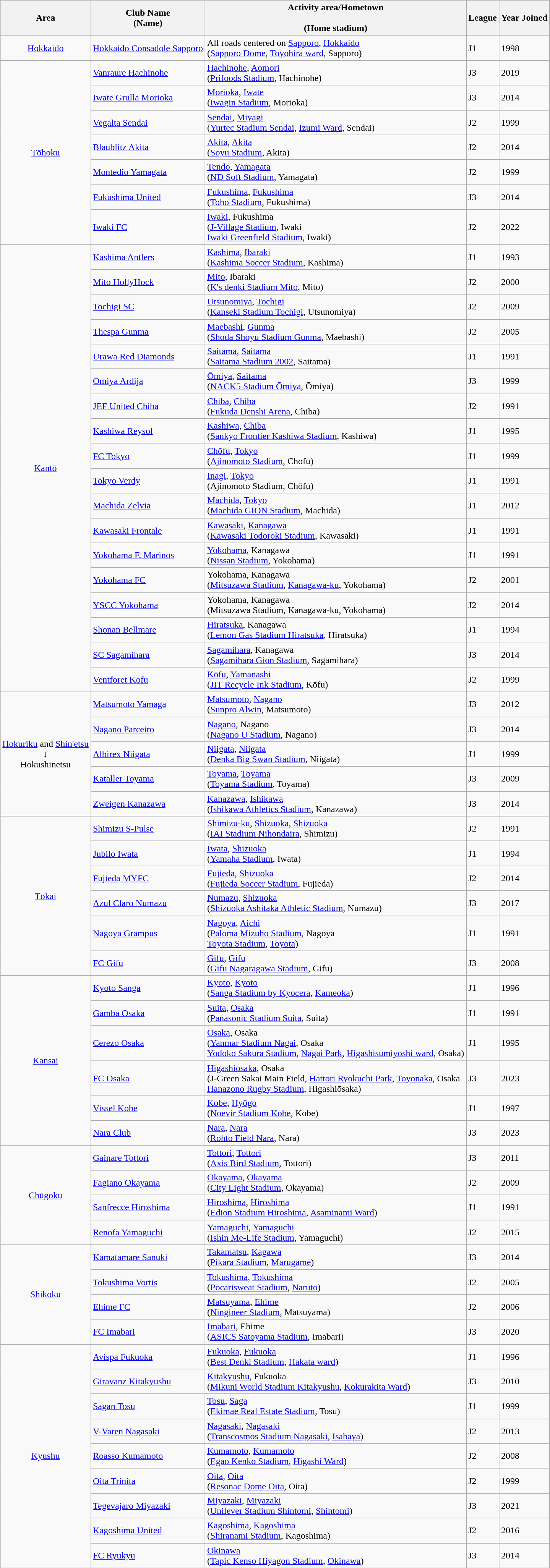<table class="wikitable sortable">
<tr>
<th>Area</th>
<th>Club Name<br>(Name)</th>
<th>Activity area/Hometown<br><br>(Home stadium)</th>
<th>League</th>
<th>Year Joined</th>
</tr>
<tr>
<td align=center><a href='#'>Hokkaido</a></td>
<td><a href='#'>Hokkaido Consadole Sapporo</a></td>
<td>All roads centered on <a href='#'>Sapporo</a>, <a href='#'>Hokkaido</a><br>(<a href='#'>Sapporo Dome</a>, <a href='#'>Toyohira ward</a>, Sapporo)</td>
<td>J1</td>
<td>1998</td>
</tr>
<tr>
<td rowspan="7" align=center><a href='#'>Tōhoku</a></td>
<td><a href='#'>Vanraure Hachinohe</a></td>
<td><a href='#'>Hachinohe</a>, <a href='#'>Aomori</a><br>(<a href='#'>Prifoods Stadium</a>, Hachinohe)</td>
<td>J3</td>
<td>2019</td>
</tr>
<tr>
<td><a href='#'>Iwate Grulla Morioka</a></td>
<td><a href='#'>Morioka</a>, <a href='#'>Iwate</a><br>(<a href='#'>Iwagin Stadium</a>, Morioka)</td>
<td>J3</td>
<td>2014</td>
</tr>
<tr>
<td><a href='#'>Vegalta Sendai</a></td>
<td><a href='#'>Sendai</a>, <a href='#'>Miyagi</a><br>(<a href='#'>Yurtec Stadium Sendai</a>, <a href='#'>Izumi Ward</a>, Sendai)</td>
<td>J2</td>
<td>1999</td>
</tr>
<tr>
<td><a href='#'>Blaublitz Akita</a></td>
<td><a href='#'>Akita</a>, <a href='#'>Akita</a><br>(<a href='#'>Soyu Stadium</a>, Akita)</td>
<td>J2</td>
<td>2014</td>
</tr>
<tr>
<td><a href='#'>Montedio Yamagata</a></td>
<td><a href='#'>Tendo</a>, <a href='#'>Yamagata</a><br>(<a href='#'>ND Soft Stadium</a>, Yamagata)</td>
<td>J2</td>
<td>1999</td>
</tr>
<tr>
<td><a href='#'>Fukushima United</a></td>
<td><a href='#'>Fukushima</a>, <a href='#'>Fukushima</a><br>(<a href='#'>Toho Stadium</a>, Fukushima)</td>
<td>J3</td>
<td>2014</td>
</tr>
<tr>
<td><a href='#'>Iwaki FC</a></td>
<td><a href='#'>Iwaki</a>, Fukushima<br>(<a href='#'>J-Village Stadium</a>, Iwaki<br><a href='#'>Iwaki Greenfield Stadium</a>, Iwaki)</td>
<td>J2</td>
<td>2022</td>
</tr>
<tr>
<td rowspan="18" align=center><a href='#'>Kantō</a></td>
<td><a href='#'>Kashima Antlers</a></td>
<td><a href='#'>Kashima</a>, <a href='#'>Ibaraki</a><br>(<a href='#'>Kashima Soccer Stadium</a>, Kashima)</td>
<td>J1</td>
<td>1993</td>
</tr>
<tr>
<td><a href='#'>Mito HollyHock</a></td>
<td><a href='#'>Mito</a>, Ibaraki<br>(<a href='#'>K's denki Stadium Mito</a>, Mito)</td>
<td>J2</td>
<td>2000</td>
</tr>
<tr>
<td><a href='#'>Tochigi SC</a></td>
<td><a href='#'>Utsunomiya</a>, <a href='#'>Tochigi</a><br>(<a href='#'>Kanseki Stadium Tochigi</a>, Utsunomiya)</td>
<td>J2</td>
<td>2009</td>
</tr>
<tr>
<td><a href='#'>Thespa Gunma</a></td>
<td><a href='#'>Maebashi</a>, <a href='#'>Gunma</a><br>(<a href='#'>Shoda Shoyu Stadium Gunma</a>, Maebashi)</td>
<td>J2</td>
<td>2005</td>
</tr>
<tr>
<td><a href='#'>Urawa Red Diamonds</a></td>
<td><a href='#'>Saitama</a>, <a href='#'>Saitama</a><br>(<a href='#'>Saitama Stadium 2002</a>, Saitama)</td>
<td>J1</td>
<td>1991</td>
</tr>
<tr>
<td><a href='#'>Omiya Ardija</a></td>
<td><a href='#'>Ōmiya</a>, <a href='#'>Saitama</a><br>(<a href='#'>NACK5 Stadium Ōmiya</a>, Ōmiya)</td>
<td>J3</td>
<td>1999</td>
</tr>
<tr>
<td><a href='#'>JEF United Chiba</a></td>
<td><a href='#'>Chiba</a>, <a href='#'>Chiba</a><br>(<a href='#'>Fukuda Denshi Arena</a>, Chiba)</td>
<td>J2</td>
<td>1991</td>
</tr>
<tr>
<td><a href='#'>Kashiwa Reysol</a></td>
<td><a href='#'>Kashiwa</a>, <a href='#'>Chiba</a><br>(<a href='#'>Sankyo Frontier Kashiwa Stadium</a>, Kashiwa)</td>
<td>J1</td>
<td>1995</td>
</tr>
<tr>
<td><a href='#'>FC Tokyo</a></td>
<td><a href='#'>Chōfu</a>, <a href='#'>Tokyo</a><br>(<a href='#'>Ajinomoto Stadium</a>, Chōfu)</td>
<td>J1</td>
<td>1999</td>
</tr>
<tr>
<td><a href='#'>Tokyo Verdy</a></td>
<td><a href='#'>Inagi</a>, <a href='#'>Tokyo</a><br>(Ajinomoto Stadium, Chōfu)</td>
<td>J1</td>
<td>1991</td>
</tr>
<tr>
<td><a href='#'>Machida Zelvia</a></td>
<td><a href='#'>Machida</a>, <a href='#'>Tokyo</a><br>(<a href='#'>Machida GION Stadium</a>, Machida)</td>
<td>J1</td>
<td>2012</td>
</tr>
<tr>
<td><a href='#'>Kawasaki Frontale</a></td>
<td><a href='#'>Kawasaki</a>, <a href='#'>Kanagawa</a><br>(<a href='#'>Kawasaki Todoroki Stadium</a>, Kawasaki)</td>
<td>J1</td>
<td>1991</td>
</tr>
<tr>
<td><a href='#'>Yokohama F. Marinos</a></td>
<td><a href='#'>Yokohama</a>, Kanagawa<br>(<a href='#'>Nissan Stadium</a>, Yokohama)</td>
<td>J1</td>
<td>1991</td>
</tr>
<tr>
<td><a href='#'>Yokohama FC</a></td>
<td>Yokohama, Kanagawa<br>(<a href='#'>Mitsuzawa Stadium</a>, <a href='#'>Kanagawa-ku</a>, Yokohama)</td>
<td>J2</td>
<td>2001</td>
</tr>
<tr>
<td><a href='#'>YSCC Yokohama</a></td>
<td>Yokohama, Kanagawa<br>(Mitsuzawa Stadium, Kanagawa-ku, Yokohama)</td>
<td>J2</td>
<td>2014</td>
</tr>
<tr>
<td><a href='#'>Shonan Bellmare</a></td>
<td><a href='#'>Hiratsuka</a>, Kanagawa<br>(<a href='#'>Lemon Gas Stadium Hiratsuka</a>, Hiratsuka)</td>
<td>J1</td>
<td>1994</td>
</tr>
<tr>
<td><a href='#'>SC Sagamihara</a></td>
<td><a href='#'>Sagamihara</a>, Kanagawa<br>(<a href='#'>Sagamihara Gion Stadium</a>, Sagamihara)</td>
<td>J3</td>
<td>2014</td>
</tr>
<tr>
<td><a href='#'>Ventforet Kofu</a></td>
<td><a href='#'>Kōfu</a>, <a href='#'>Yamanashi</a><br>(<a href='#'>JIT Recycle Ink Stadium</a>, Kōfu)</td>
<td>J2</td>
<td>1999</td>
</tr>
<tr>
<td rowspan="5" align=center><a href='#'>Hokuriku</a> and <a href='#'>Shin'etsu</a><br>↓<br>Hokushinetsu</td>
<td><a href='#'>Matsumoto Yamaga</a></td>
<td><a href='#'>Matsumoto</a>, <a href='#'>Nagano</a><br>(<a href='#'>Sunpro Alwin</a>, Matsumoto)</td>
<td>J3</td>
<td>2012</td>
</tr>
<tr>
<td><a href='#'>Nagano Parceiro</a></td>
<td><a href='#'>Nagano</a>, Nagano<br>(<a href='#'>Nagano U Stadium</a>, Nagano)</td>
<td>J3</td>
<td>2014</td>
</tr>
<tr>
<td><a href='#'>Albirex Niigata</a></td>
<td><a href='#'>Niigata</a>, <a href='#'>Niigata</a><br>(<a href='#'>Denka Big Swan Stadium</a>, Niigata)</td>
<td>J1</td>
<td>1999</td>
</tr>
<tr>
<td><a href='#'>Kataller Toyama</a></td>
<td><a href='#'>Toyama</a>, <a href='#'>Toyama</a><br>(<a href='#'>Toyama Stadium</a>, Toyama)</td>
<td>J3</td>
<td>2009</td>
</tr>
<tr>
<td><a href='#'>Zweigen Kanazawa</a></td>
<td><a href='#'>Kanazawa</a>, <a href='#'>Ishikawa</a><br>(<a href='#'>Ishikawa Athletics Stadium</a>, Kanazawa)</td>
<td>J3</td>
<td>2014</td>
</tr>
<tr>
<td rowspan="6" align=center><a href='#'>Tōkai</a></td>
<td><a href='#'>Shimizu S-Pulse</a></td>
<td><a href='#'>Shimizu-ku</a>, <a href='#'>Shizuoka</a>, <a href='#'>Shizuoka</a><br>(<a href='#'>IAI Stadium Nihondaira</a>, Shimizu)</td>
<td>J2</td>
<td>1991</td>
</tr>
<tr>
<td><a href='#'>Jubilo Iwata</a></td>
<td><a href='#'>Iwata</a>, <a href='#'>Shizuoka</a><br>(<a href='#'>Yamaha Stadium</a>, Iwata)</td>
<td>J1</td>
<td>1994</td>
</tr>
<tr>
<td><a href='#'>Fujieda MYFC</a></td>
<td><a href='#'>Fujieda</a>, <a href='#'>Shizuoka</a><br>(<a href='#'>Fujieda Soccer Stadium</a>, Fujieda)</td>
<td>J2</td>
<td>2014</td>
</tr>
<tr>
<td><a href='#'>Azul Claro Numazu</a></td>
<td><a href='#'>Numazu</a>, <a href='#'>Shizuoka</a><br>(<a href='#'>Shizuoka Ashitaka Athletic Stadium</a>, Numazu)</td>
<td>J3</td>
<td>2017</td>
</tr>
<tr>
<td><a href='#'>Nagoya Grampus</a></td>
<td><a href='#'>Nagoya</a>, <a href='#'>Aichi</a><br>(<a href='#'>Paloma Mizuho Stadium</a>, Nagoya<br><a href='#'>Toyota Stadium</a>, <a href='#'>Toyota</a>)</td>
<td>J1</td>
<td>1991</td>
</tr>
<tr>
<td><a href='#'>FC Gifu</a></td>
<td><a href='#'>Gifu</a>, <a href='#'>Gifu</a><br>(<a href='#'>Gifu Nagaragawa Stadium</a>, Gifu)</td>
<td>J3</td>
<td>2008</td>
</tr>
<tr>
<td rowspan="6" align=center><a href='#'>Kansai</a></td>
<td><a href='#'>Kyoto Sanga</a></td>
<td><a href='#'>Kyoto</a>, <a href='#'>Kyoto</a><br>(<a href='#'>Sanga Stadium by Kyocera</a>, <a href='#'>Kameoka</a>)</td>
<td>J1</td>
<td>1996</td>
</tr>
<tr>
<td><a href='#'>Gamba Osaka</a></td>
<td><a href='#'>Suita</a>, <a href='#'>Osaka</a><br>(<a href='#'>Panasonic Stadium Suita</a>, Suita)</td>
<td>J1</td>
<td>1991</td>
</tr>
<tr>
<td><a href='#'>Cerezo Osaka</a></td>
<td><a href='#'>Osaka</a>, Osaka<br>(<a href='#'>Yanmar Stadium Nagai</a>, Osaka<br><a href='#'>Yodoko Sakura Stadium</a>, <a href='#'>Nagai Park</a>, <a href='#'>Higashisumiyoshi ward</a>, Osaka)</td>
<td>J1</td>
<td>1995</td>
</tr>
<tr>
<td><a href='#'>FC Osaka</a></td>
<td><a href='#'>Higashiōsaka</a>, Osaka<br>(J-Green Sakai Main Field, <a href='#'>Hattori Ryokuchi Park</a>, <a href='#'>Toyonaka</a>, Osaka<br><a href='#'>Hanazono Rugby Stadium</a>, Higashiōsaka)</td>
<td>J3</td>
<td>2023</td>
</tr>
<tr>
<td><a href='#'>Vissel Kobe</a></td>
<td><a href='#'>Kobe</a>, <a href='#'>Hyōgo</a><br>(<a href='#'>Noevir Stadium Kobe</a>, Kobe)</td>
<td>J1</td>
<td>1997</td>
</tr>
<tr>
<td><a href='#'>Nara Club</a></td>
<td><a href='#'>Nara</a>, <a href='#'>Nara</a><br>(<a href='#'>Rohto Field Nara</a>, Nara)</td>
<td>J3</td>
<td>2023</td>
</tr>
<tr>
<td rowspan="4" align=center><a href='#'>Chūgoku</a></td>
<td><a href='#'>Gainare Tottori</a></td>
<td><a href='#'>Tottori</a>, <a href='#'>Tottori</a><br>(<a href='#'>Axis Bird Stadium</a>, Tottori)</td>
<td>J3</td>
<td>2011</td>
</tr>
<tr>
<td><a href='#'>Fagiano Okayama</a></td>
<td><a href='#'>Okayama</a>, <a href='#'>Okayama</a><br>(<a href='#'>City Light Stadium</a>, Okayama)</td>
<td>J2</td>
<td>2009</td>
</tr>
<tr>
<td><a href='#'>Sanfrecce Hiroshima</a></td>
<td><a href='#'>Hiroshima</a>, <a href='#'>Hiroshima</a><br>(<a href='#'>Edion Stadium Hiroshima</a>, <a href='#'>Asaminami Ward</a>)</td>
<td>J1</td>
<td>1991</td>
</tr>
<tr>
<td><a href='#'>Renofa Yamaguchi</a></td>
<td><a href='#'>Yamaguchi</a>, <a href='#'>Yamaguchi</a><br>(<a href='#'>Ishin Me-Life Stadium</a>, Yamaguchi)</td>
<td>J2</td>
<td>2015</td>
</tr>
<tr>
<td rowspan="4" align=center><a href='#'>Shikoku</a></td>
<td><a href='#'>Kamatamare Sanuki</a></td>
<td><a href='#'>Takamatsu</a>, <a href='#'>Kagawa</a><br>(<a href='#'>Pikara Stadium</a>, <a href='#'>Marugame</a>)</td>
<td>J3</td>
<td>2014</td>
</tr>
<tr>
<td><a href='#'>Tokushima Vortis</a></td>
<td><a href='#'>Tokushima</a>, <a href='#'>Tokushima</a><br>(<a href='#'>Pocarisweat Stadium</a>, <a href='#'>Naruto</a>)</td>
<td>J2</td>
<td>2005</td>
</tr>
<tr>
<td><a href='#'>Ehime FC</a></td>
<td><a href='#'>Matsuyama</a>, <a href='#'>Ehime</a><br>(<a href='#'>Ningineer Stadium</a>, Matsuyama)</td>
<td>J2</td>
<td>2006</td>
</tr>
<tr>
<td><a href='#'>FC Imabari</a></td>
<td><a href='#'>Imabari</a>, Ehime<br>(<a href='#'>ASICS Satoyama Stadium</a>, Imabari)</td>
<td>J3</td>
<td>2020</td>
</tr>
<tr>
<td rowspan="9" align=center><a href='#'>Kyushu</a></td>
<td><a href='#'>Avispa Fukuoka</a></td>
<td><a href='#'>Fukuoka</a>, <a href='#'>Fukuoka</a><br>(<a href='#'>Best Denki Stadium</a>, <a href='#'>Hakata ward</a>)</td>
<td>J1</td>
<td>1996</td>
</tr>
<tr>
<td><a href='#'>Giravanz Kitakyushu</a></td>
<td><a href='#'>Kitakyushu</a>, Fukuoka<br>(<a href='#'>Mikuni World Stadium Kitakyushu</a>, <a href='#'>Kokurakita Ward</a>)</td>
<td>J3</td>
<td>2010</td>
</tr>
<tr>
<td><a href='#'>Sagan Tosu</a></td>
<td><a href='#'>Tosu</a>, <a href='#'>Saga</a><br>(<a href='#'>Ekimae Real Estate Stadium</a>, Tosu)</td>
<td>J1</td>
<td>1999</td>
</tr>
<tr>
<td><a href='#'>V-Varen Nagasaki</a></td>
<td><a href='#'>Nagasaki</a>, <a href='#'>Nagasaki</a><br>(<a href='#'>Transcosmos Stadium Nagasaki</a>, <a href='#'>Isahaya</a>)</td>
<td>J2</td>
<td>2013</td>
</tr>
<tr>
<td><a href='#'>Roasso Kumamoto</a></td>
<td><a href='#'>Kumamoto</a>, <a href='#'>Kumamoto</a><br>(<a href='#'>Egao Kenko Stadium</a>, <a href='#'>Higashi Ward</a>)</td>
<td>J2</td>
<td>2008</td>
</tr>
<tr>
<td><a href='#'>Oita Trinita</a></td>
<td><a href='#'>Oita</a>, <a href='#'>Oita</a><br>(<a href='#'>Resonac Dome Oita</a>, Oita)</td>
<td>J2</td>
<td>1999</td>
</tr>
<tr>
<td><a href='#'>Tegevajaro Miyazaki</a></td>
<td><a href='#'>Miyazaki</a>, <a href='#'>Miyazaki</a><br>(<a href='#'>Unilever Stadium Shintomi</a>, <a href='#'>Shintomi</a>)</td>
<td>J3</td>
<td>2021</td>
</tr>
<tr>
<td><a href='#'>Kagoshima United</a></td>
<td><a href='#'>Kagoshima</a>, <a href='#'>Kagoshima</a><br>(<a href='#'>Shiranami Stadium</a>, Kagoshima)</td>
<td>J2</td>
<td>2016</td>
</tr>
<tr>
<td><a href='#'>FC Ryukyu</a></td>
<td><a href='#'>Okinawa</a><br>(<a href='#'>Tapic Kenso Hiyagon Stadium</a>, <a href='#'>Okinawa</a>)</td>
<td>J3</td>
<td>2014</td>
</tr>
</table>
